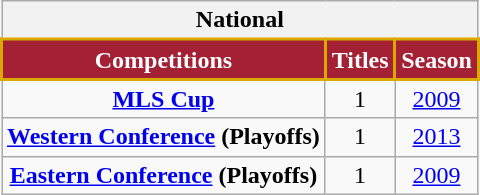<table class="wikitable">
<tr>
<th colspan="3">National</th>
</tr>
<tr>
<th style="background:#A32035; color:#FFF; border:2px solid #DAA900;" scope="col">Competitions</th>
<th style="background:#A32035; color:#FFF; border:2px solid #DAA900;" scope="col">Titles</th>
<th style="background:#A32035; color:#FFF; border:2px solid #DAA900;" scope="col">Season</th>
</tr>
<tr>
<td align="center"><strong><a href='#'>MLS Cup</a></strong></td>
<td align="center">1</td>
<td style="text-align:center"><a href='#'>2009</a></td>
</tr>
<tr>
<td align="center"><strong><a href='#'>Western Conference</a> (Playoffs)</strong></td>
<td align="center">1</td>
<td style="text-align:center"><a href='#'>2013</a></td>
</tr>
<tr>
<td align="center"><strong><a href='#'>Eastern Conference</a> (Playoffs)</strong></td>
<td align="center">1</td>
<td style="text-align:center"><a href='#'>2009</a></td>
</tr>
</table>
